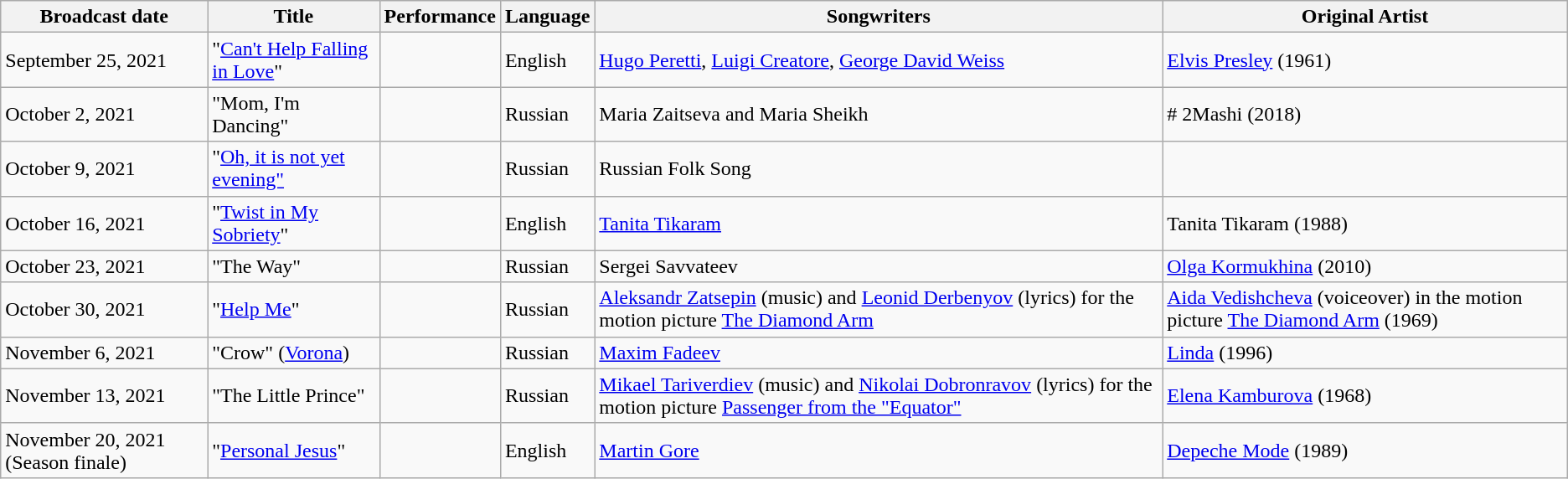<table class="wikitable sortable">
<tr>
<th>Broadcast date</th>
<th>Title</th>
<th>Performance</th>
<th>Language</th>
<th>Songwriters</th>
<th>Original Artist</th>
</tr>
<tr>
<td>September 25, 2021</td>
<td>"<a href='#'>Can't Help Falling in Love</a>"</td>
<td></td>
<td>English</td>
<td><a href='#'>Hugo Peretti</a>, <a href='#'>Luigi Creatore</a>, <a href='#'>George David Weiss</a></td>
<td><a href='#'>Elvis Presley</a> (1961)</td>
</tr>
<tr>
<td>October 2, 2021</td>
<td>"Mom, I'm Dancing"</td>
<td></td>
<td>Russian</td>
<td>Maria Zaitseva and Maria Sheikh</td>
<td># 2Mashi (2018)</td>
</tr>
<tr>
<td>October 9, 2021</td>
<td>"<a href='#'>Oh, it is not yet evening"</a></td>
<td></td>
<td>Russian</td>
<td>Russian Folk Song</td>
<td></td>
</tr>
<tr>
<td>October 16, 2021</td>
<td>"<a href='#'>Twist in My Sobriety</a>"</td>
<td></td>
<td>English</td>
<td><a href='#'>Tanita Tikaram</a></td>
<td>Tanita Tikaram (1988)</td>
</tr>
<tr>
<td>October 23, 2021</td>
<td>"The Way"</td>
<td></td>
<td>Russian</td>
<td>Sergei Savvateev</td>
<td><a href='#'>Olga Kormukhina</a> (2010)</td>
</tr>
<tr>
<td>October 30, 2021</td>
<td>"<a href='#'>Help Me</a>"</td>
<td></td>
<td>Russian</td>
<td><a href='#'>Aleksandr Zatsepin</a> (music) and <a href='#'>Leonid Derbenyov</a> (lyrics) for the motion picture <a href='#'>The Diamond Arm</a></td>
<td><a href='#'>Aida Vedishcheva</a> (voiceover) in the motion picture <a href='#'>The Diamond Arm</a> (1969)</td>
</tr>
<tr>
<td>November 6, 2021</td>
<td>"Crow" (<a href='#'>Vorona</a>)</td>
<td></td>
<td>Russian</td>
<td><a href='#'>Maxim Fadeev</a></td>
<td><a href='#'>Linda</a> (1996)</td>
</tr>
<tr>
<td>November 13, 2021</td>
<td>"The Little Prince"</td>
<td></td>
<td>Russian</td>
<td><a href='#'>Mikael Tariverdiev</a> (music) and <a href='#'>Nikolai Dobronravov</a> (lyrics) for the motion picture <a href='#'>Passenger from the "Equator"</a></td>
<td><a href='#'>Elena Kamburova</a> (1968)</td>
</tr>
<tr>
<td>November 20, 2021 (Season finale)</td>
<td>"<a href='#'>Personal Jesus</a>"</td>
<td></td>
<td>English</td>
<td><a href='#'>Martin Gore</a></td>
<td><a href='#'>Depeche Mode</a> (1989)</td>
</tr>
</table>
